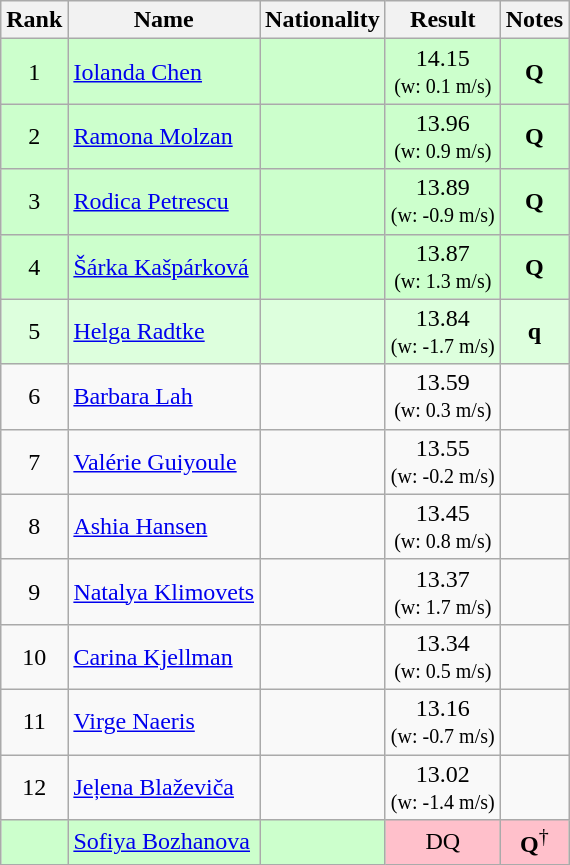<table class="wikitable sortable" style="text-align:center">
<tr>
<th>Rank</th>
<th>Name</th>
<th>Nationality</th>
<th>Result</th>
<th>Notes</th>
</tr>
<tr bgcolor=ccffcc>
<td>1</td>
<td align=left><a href='#'>Iolanda Chen</a></td>
<td align=left></td>
<td>14.15<br><small>(w: 0.1 m/s)</small></td>
<td><strong>Q</strong></td>
</tr>
<tr bgcolor=ccffcc>
<td>2</td>
<td align=left><a href='#'>Ramona Molzan</a></td>
<td align=left></td>
<td>13.96<br><small>(w: 0.9 m/s)</small></td>
<td><strong>Q</strong></td>
</tr>
<tr bgcolor=ccffcc>
<td>3</td>
<td align=left><a href='#'>Rodica Petrescu</a></td>
<td align=left></td>
<td>13.89<br><small>(w: -0.9 m/s)</small></td>
<td><strong>Q</strong></td>
</tr>
<tr bgcolor=ccffcc>
<td>4</td>
<td align=left><a href='#'>Šárka Kašpárková</a></td>
<td align=left></td>
<td>13.87<br><small>(w: 1.3 m/s)</small></td>
<td><strong>Q</strong></td>
</tr>
<tr bgcolor=ddffdd>
<td>5</td>
<td align=left><a href='#'>Helga Radtke</a></td>
<td align=left></td>
<td>13.84<br><small>(w: -1.7 m/s)</small></td>
<td><strong>q</strong></td>
</tr>
<tr>
<td>6</td>
<td align=left><a href='#'>Barbara Lah</a></td>
<td align=left></td>
<td>13.59<br><small>(w: 0.3 m/s)</small></td>
<td></td>
</tr>
<tr>
<td>7</td>
<td align=left><a href='#'>Valérie Guiyoule</a></td>
<td align=left></td>
<td>13.55<br><small>(w: -0.2 m/s)</small></td>
<td></td>
</tr>
<tr>
<td>8</td>
<td align=left><a href='#'>Ashia Hansen</a></td>
<td align=left></td>
<td>13.45<br><small>(w: 0.8 m/s)</small></td>
<td></td>
</tr>
<tr>
<td>9</td>
<td align=left><a href='#'>Natalya Klimovets</a></td>
<td align=left></td>
<td>13.37<br><small>(w: 1.7 m/s)</small></td>
<td></td>
</tr>
<tr>
<td>10</td>
<td align=left><a href='#'>Carina Kjellman</a></td>
<td align=left></td>
<td>13.34<br><small>(w: 0.5 m/s)</small></td>
<td></td>
</tr>
<tr>
<td>11</td>
<td align=left><a href='#'>Virge Naeris</a></td>
<td align=left></td>
<td>13.16<br><small>(w: -0.7 m/s)</small></td>
<td></td>
</tr>
<tr>
<td>12</td>
<td align=left><a href='#'>Jeļena Blaževiča</a></td>
<td align=left></td>
<td>13.02<br><small>(w: -1.4 m/s)</small></td>
<td></td>
</tr>
<tr bgcolor=ccffcc>
<td></td>
<td align=left><a href='#'>Sofiya Bozhanova</a></td>
<td align=left></td>
<td bgcolor=pink>DQ</td>
<td bgcolor=pink><strong>Q</strong><sup>†</sup></td>
</tr>
</table>
